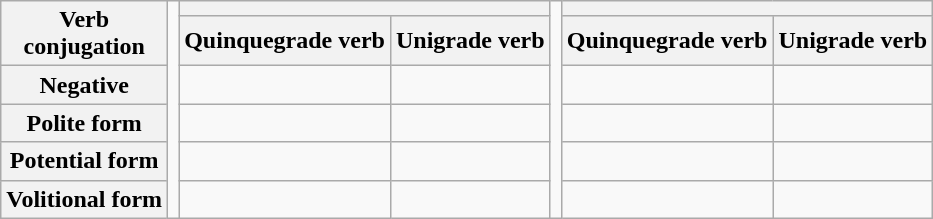<table class="wikitable" |>
<tr>
<th rowspan="2">Verb <br> conjugation</th>
<td rowspan="6"></td>
<th colspan="2"></th>
<td rowspan="6"></td>
<th colspan="2"></th>
</tr>
<tr>
<th>Quinquegrade verb <br> </th>
<th>Unigrade verb <br> </th>
<th>Quinquegrade verb <br> </th>
<th>Unigrade verb <br> </th>
</tr>
<tr>
<th>Negative</th>
<td style="text-align:center;"> <br> </td>
<td style="text-align:center;"> <br> </td>
<td style="text-align:center;"> <br> </td>
<td style="text-align:center;"> <br> </td>
</tr>
<tr>
<th>Polite form</th>
<td style="text-align:center;"> <br> </td>
<td style="text-align:center;"> <br> </td>
<td style="text-align:center;"> <br> </td>
<td style="text-align:center;"> <br> </td>
</tr>
<tr>
<th>Potential form</th>
<td style="text-align:center;"> <br> </td>
<td style="text-align:center;"> <br> </td>
<td style="text-align:center;"> <br> </td>
<td style="text-align:center;"> <br> </td>
</tr>
<tr>
<th>Volitional form</th>
<td style="text-align:center;"> <br> </td>
<td style="text-align:center;"> <br> </td>
<td style="text-align:center;"> <br> </td>
<td style="text-align:center;"> <br> </td>
</tr>
</table>
